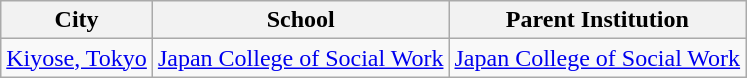<table class="wikitable">
<tr>
<th>City</th>
<th>School</th>
<th>Parent Institution</th>
</tr>
<tr>
<td><a href='#'>Kiyose, Tokyo</a></td>
<td><a href='#'>Japan College of Social Work</a></td>
<td><a href='#'>Japan College of Social Work</a></td>
</tr>
</table>
